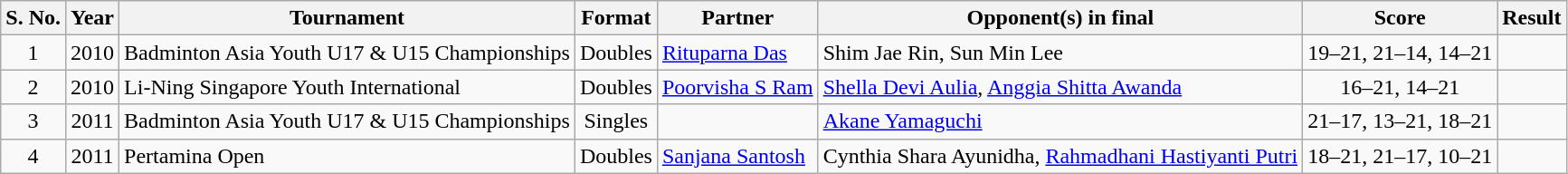<table class="wikitable">
<tr>
<th>S. No.</th>
<th>Year</th>
<th>Tournament</th>
<th>Format</th>
<th>Partner</th>
<th>Opponent(s) in final</th>
<th>Score</th>
<th>Result</th>
</tr>
<tr>
<td align="center">1</td>
<td align="center">2010</td>
<td>Badminton Asia Youth U17 & U15 Championships</td>
<td align="center">Doubles</td>
<td> <a href='#'>Rituparna Das</a></td>
<td> Shim Jae Rin, Sun Min Lee</td>
<td align="center">19–21, 21–14, 14–21</td>
<td align="center"></td>
</tr>
<tr>
<td align="center">2</td>
<td align="center">2010</td>
<td>Li-Ning Singapore Youth International</td>
<td align="center">Doubles</td>
<td> <a href='#'>Poorvisha S Ram</a></td>
<td> <a href='#'>Shella Devi Aulia</a>, <a href='#'>Anggia Shitta Awanda</a></td>
<td align="center">16–21, 14–21</td>
<td align="center"></td>
</tr>
<tr>
<td align="center">3</td>
<td align="center">2011</td>
<td>Badminton Asia Youth U17 & U15 Championships</td>
<td align="center">Singles</td>
<td align="center" style=color:black></td>
<td> <a href='#'>Akane Yamaguchi</a></td>
<td align="center">21–17, 13–21, 18–21</td>
<td align="center"></td>
</tr>
<tr>
<td align="center">4</td>
<td align="center">2011</td>
<td>Pertamina Open</td>
<td align="center">Doubles</td>
<td> <a href='#'>Sanjana Santosh</a></td>
<td> Cynthia Shara Ayunidha, <a href='#'>Rahmadhani Hastiyanti Putri</a></td>
<td align="center">18–21, 21–17, 10–21</td>
<td align="center"></td>
</tr>
</table>
